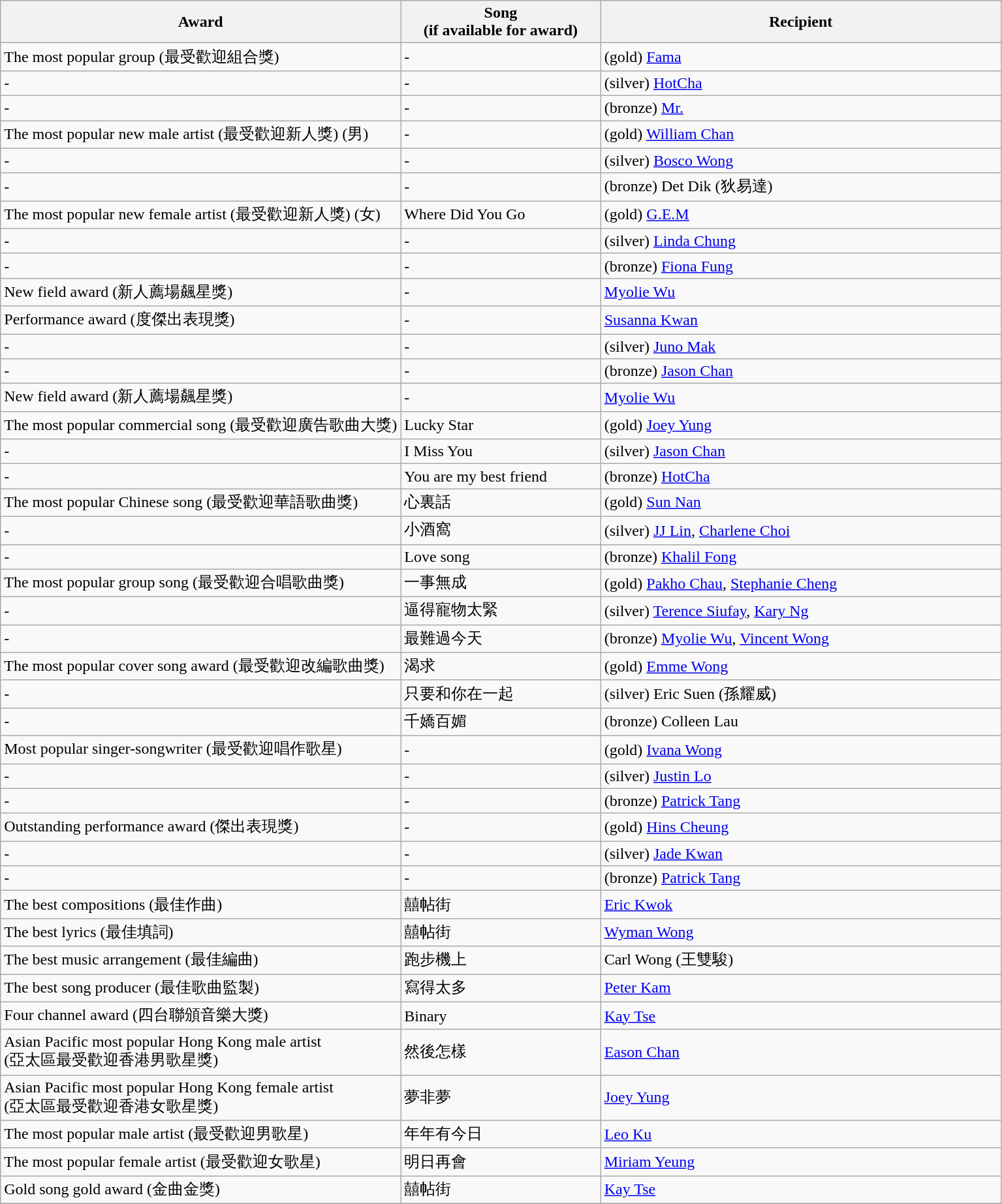<table class="wikitable">
<tr>
<th width=40%>Award</th>
<th width=20%>Song<br>(if available for award)</th>
<th width=40%>Recipient</th>
</tr>
<tr>
<td>The most popular group (最受歡迎組合獎)</td>
<td>-</td>
<td>(gold) <a href='#'>Fama</a></td>
</tr>
<tr>
<td>-</td>
<td>-</td>
<td>(silver) <a href='#'>HotCha</a></td>
</tr>
<tr>
<td>-</td>
<td>-</td>
<td>(bronze) <a href='#'>Mr.</a></td>
</tr>
<tr>
<td>The most popular new male artist (最受歡迎新人獎) (男)</td>
<td>-</td>
<td>(gold) <a href='#'>William Chan</a></td>
</tr>
<tr>
<td>-</td>
<td>-</td>
<td>(silver) <a href='#'>Bosco Wong</a></td>
</tr>
<tr>
<td>-</td>
<td>-</td>
<td>(bronze) Det Dik (狄易達)</td>
</tr>
<tr>
<td>The most popular new female artist (最受歡迎新人獎) (女)</td>
<td>Where Did You Go</td>
<td>(gold) <a href='#'>G.E.M</a></td>
</tr>
<tr>
<td>-</td>
<td>-</td>
<td>(silver) <a href='#'>Linda Chung</a></td>
</tr>
<tr>
<td>-</td>
<td>-</td>
<td>(bronze) <a href='#'>Fiona Fung</a></td>
</tr>
<tr>
<td>New field award (新人薦場飆星獎)</td>
<td>-</td>
<td><a href='#'>Myolie Wu</a></td>
</tr>
<tr>
<td>Performance award (度傑出表現獎)</td>
<td>-</td>
<td><a href='#'>Susanna Kwan</a></td>
</tr>
<tr>
<td>-</td>
<td>-</td>
<td>(silver) <a href='#'>Juno Mak</a></td>
</tr>
<tr>
<td>-</td>
<td>-</td>
<td>(bronze) <a href='#'>Jason Chan</a></td>
</tr>
<tr>
<td>New field award (新人薦場飆星獎)</td>
<td>-</td>
<td><a href='#'>Myolie Wu</a></td>
</tr>
<tr>
<td>The most popular commercial song (最受歡迎廣告歌曲大獎)</td>
<td>Lucky Star</td>
<td>(gold) <a href='#'>Joey Yung</a></td>
</tr>
<tr>
<td>-</td>
<td>I Miss You</td>
<td>(silver) <a href='#'>Jason Chan</a></td>
</tr>
<tr>
<td>-</td>
<td>You are my best friend</td>
<td>(bronze) <a href='#'>HotCha</a></td>
</tr>
<tr>
<td>The most popular Chinese song (最受歡迎華語歌曲獎)</td>
<td>心裏話</td>
<td>(gold) <a href='#'>Sun Nan</a></td>
</tr>
<tr>
<td>-</td>
<td>小酒窩</td>
<td>(silver) <a href='#'>JJ Lin</a>, <a href='#'>Charlene Choi</a></td>
</tr>
<tr>
<td>-</td>
<td>Love song</td>
<td>(bronze) <a href='#'>Khalil Fong</a></td>
</tr>
<tr>
<td>The most popular group song (最受歡迎合唱歌曲獎)</td>
<td>一事無成</td>
<td>(gold) <a href='#'>Pakho Chau</a>, <a href='#'>Stephanie Cheng</a></td>
</tr>
<tr>
<td>-</td>
<td>逼得寵物太緊</td>
<td>(silver) <a href='#'>Terence Siufay</a>, <a href='#'>Kary Ng</a></td>
</tr>
<tr>
<td>-</td>
<td>最難過今天</td>
<td>(bronze) <a href='#'>Myolie Wu</a>, <a href='#'>Vincent Wong</a></td>
</tr>
<tr>
<td>The most popular cover song award (最受歡迎改編歌曲獎)</td>
<td>渴求</td>
<td>(gold) <a href='#'>Emme Wong</a></td>
</tr>
<tr>
<td>-</td>
<td>只要和你在一起</td>
<td>(silver) Eric Suen (孫耀威)</td>
</tr>
<tr>
<td>-</td>
<td>千嬌百媚</td>
<td>(bronze) Colleen Lau</td>
</tr>
<tr>
<td>Most popular singer-songwriter (最受歡迎唱作歌星)</td>
<td>-</td>
<td>(gold) <a href='#'>Ivana Wong</a></td>
</tr>
<tr>
<td>-</td>
<td>-</td>
<td>(silver) <a href='#'>Justin Lo</a></td>
</tr>
<tr>
<td>-</td>
<td>-</td>
<td>(bronze) <a href='#'>Patrick Tang</a></td>
</tr>
<tr>
<td>Outstanding performance award (傑出表現獎)</td>
<td>-</td>
<td>(gold) <a href='#'>Hins Cheung</a></td>
</tr>
<tr>
<td>-</td>
<td>-</td>
<td>(silver) <a href='#'>Jade Kwan</a></td>
</tr>
<tr>
<td>-</td>
<td>-</td>
<td>(bronze) <a href='#'>Patrick Tang</a></td>
</tr>
<tr>
<td>The best compositions (最佳作曲)</td>
<td>囍帖街</td>
<td><a href='#'>Eric Kwok</a></td>
</tr>
<tr>
<td>The best lyrics (最佳填詞)</td>
<td>囍帖街</td>
<td><a href='#'>Wyman Wong</a></td>
</tr>
<tr>
<td>The best music arrangement (最佳編曲)</td>
<td>跑步機上</td>
<td>Carl Wong (王雙駿)</td>
</tr>
<tr>
<td>The best song producer (最佳歌曲監製)</td>
<td>寫得太多</td>
<td><a href='#'>Peter Kam</a></td>
</tr>
<tr>
<td>Four channel award (四台聯頒音樂大獎)</td>
<td>Binary</td>
<td><a href='#'>Kay Tse</a></td>
</tr>
<tr>
<td>Asian Pacific most popular Hong Kong male artist<br>(亞太區最受歡迎香港男歌星獎)</td>
<td>然後怎樣</td>
<td><a href='#'>Eason Chan</a></td>
</tr>
<tr>
<td>Asian Pacific most popular Hong Kong female artist<br>(亞太區最受歡迎香港女歌星獎)</td>
<td>夢非夢</td>
<td><a href='#'>Joey Yung</a></td>
</tr>
<tr>
<td>The most popular male artist (最受歡迎男歌星)</td>
<td>年年有今日</td>
<td><a href='#'>Leo Ku</a></td>
</tr>
<tr>
<td>The most popular female artist (最受歡迎女歌星)</td>
<td>明日再會</td>
<td><a href='#'>Miriam Yeung</a></td>
</tr>
<tr>
<td>Gold song gold award (金曲金獎)</td>
<td>囍帖街</td>
<td><a href='#'>Kay Tse</a></td>
</tr>
<tr>
</tr>
</table>
